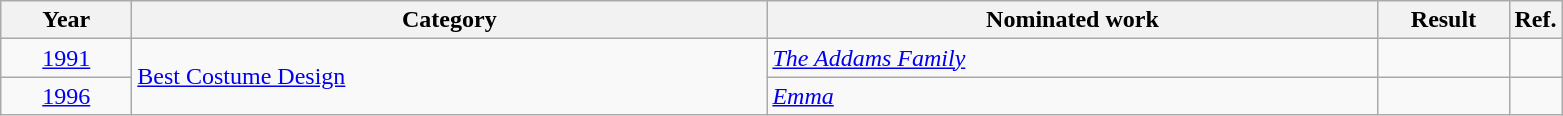<table class=wikitable>
<tr>
<th scope="col" style="width:5em;">Year</th>
<th scope="col" style="width:26em;">Category</th>
<th scope="col" style="width:25em;">Nominated work</th>
<th scope="col" style="width:5em;">Result</th>
<th>Ref.</th>
</tr>
<tr>
<td style="text-align:center;"><a href='#'>1991</a></td>
<td rowspan="2"><a href='#'>Best Costume Design</a></td>
<td><em><a href='#'>The Addams Family</a></em></td>
<td></td>
<td style="text-align:center;"></td>
</tr>
<tr>
<td style="text-align:center;"><a href='#'>1996</a></td>
<td><em><a href='#'>Emma</a></em></td>
<td></td>
<td style="text-align:center;"></td>
</tr>
</table>
